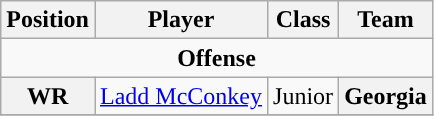<table class="wikitable">
<tr>
<th>Position</th>
<th>Player</th>
<th>Class</th>
<th>Team</th>
</tr>
<tr>
<td colspan="4" style="text-align:center; "><strong>Offense</strong></td>
</tr>
<tr style="text-align:center;">
<th rowspan="1">WR</th>
<td><a href='#'>Ladd McConkey</a></td>
<td>Junior</td>
<th style=>Georgia</th>
</tr>
<tr>
</tr>
</table>
